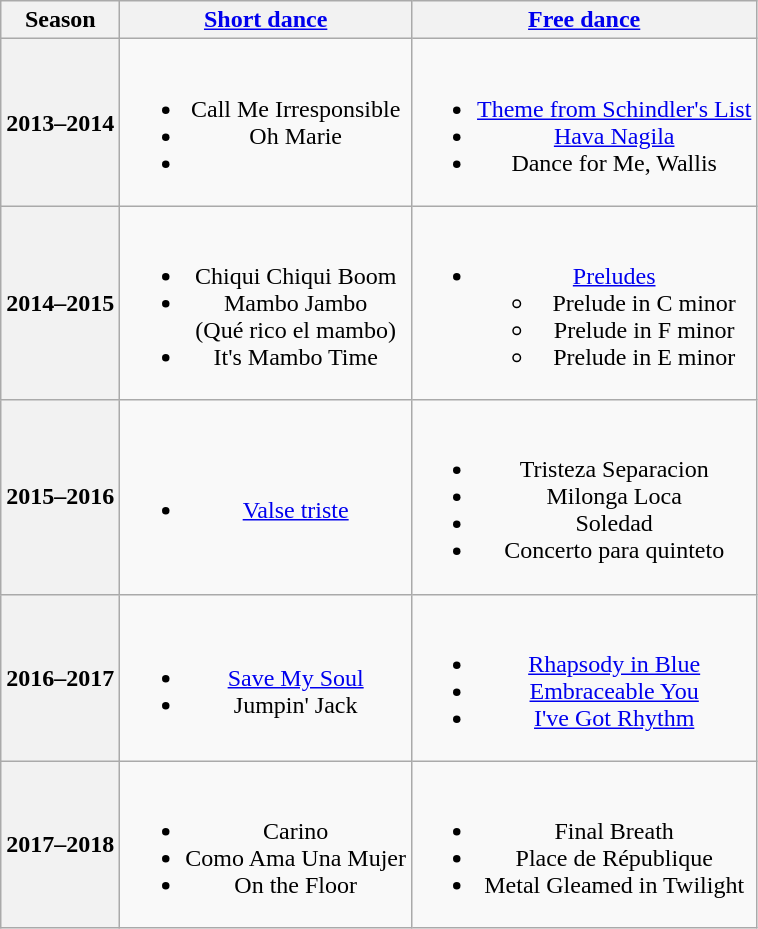<table class=wikitable style=text-align:center>
<tr>
<th>Season</th>
<th><a href='#'>Short dance</a></th>
<th><a href='#'>Free dance</a></th>
</tr>
<tr>
<th>2013–2014 <br> </th>
<td><br><ul><li> Call Me Irresponsible <br></li><li> Oh Marie <br></li><li></li></ul></td>
<td><br><ul><li><a href='#'>Theme from Schindler's List</a> <br></li><li><a href='#'>Hava Nagila</a> <br></li><li>Dance for Me, Wallis <br></li></ul></td>
</tr>
<tr>
<th>2014–2015 <br> </th>
<td><br><ul><li> Chiqui Chiqui Boom <br></li><li> Mambo Jambo <br>(Qué rico el mambo)</li><li> It's Mambo Time</li></ul></td>
<td><br><ul><li><a href='#'>Preludes</a> <br><ul><li>Prelude in C minor</li><li>Prelude in F minor</li><li>Prelude in E minor</li></ul></li></ul></td>
</tr>
<tr>
<th>2015–2016 <br> </th>
<td><br><ul><li> <a href='#'>Valse triste</a> <br></li></ul></td>
<td><br><ul><li>Tristeza Separacion <br></li><li>Milonga Loca <br></li><li>Soledad <br></li><li>Concerto para quinteto <br></li></ul></td>
</tr>
<tr>
<th>2016–2017 <br> </th>
<td><br><ul><li> <a href='#'>Save My Soul</a> <br></li><li> Jumpin' Jack <br></li></ul></td>
<td><br><ul><li><a href='#'>Rhapsody in Blue</a> <br></li><li><a href='#'>Embraceable You</a> <br></li><li><a href='#'>I've Got Rhythm</a> <br></li></ul></td>
</tr>
<tr>
<th>2017–2018 <br> </th>
<td><br><ul><li>Carino <br></li><li>Como Ama Una Mujer <br></li><li>On the Floor <br></li></ul></td>
<td><br><ul><li>Final Breath</li><li>Place de République</li><li>Metal Gleamed in Twilight <br></li></ul></td>
</tr>
</table>
